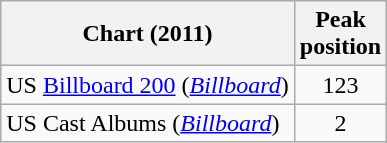<table class="wikitable">
<tr>
<th>Chart (2011)</th>
<th>Peak<br>position</th>
</tr>
<tr>
<td>US <a href='#'>Billboard 200</a> (<em><a href='#'>Billboard</a></em>)</td>
<td style="text-align:center;">123</td>
</tr>
<tr>
<td>US Cast Albums (<em><a href='#'>Billboard</a></em>)</td>
<td style="text-align:center;">2</td>
</tr>
</table>
